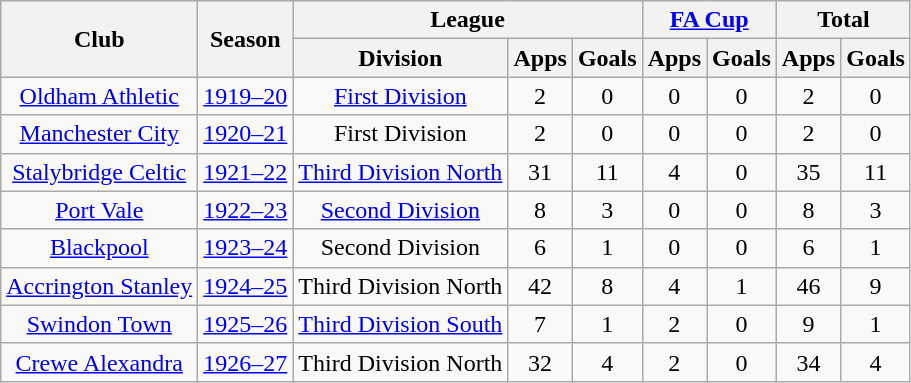<table class="wikitable" style="text-align:center">
<tr>
<th rowspan="2">Club</th>
<th rowspan="2">Season</th>
<th colspan="3">League</th>
<th colspan="2"><a href='#'>FA Cup</a></th>
<th colspan="2">Total</th>
</tr>
<tr>
<th>Division</th>
<th>Apps</th>
<th>Goals</th>
<th>Apps</th>
<th>Goals</th>
<th>Apps</th>
<th>Goals</th>
</tr>
<tr>
<td><a href='#'>Oldham Athletic</a></td>
<td><a href='#'>1919–20</a></td>
<td><a href='#'>First Division</a></td>
<td>2</td>
<td>0</td>
<td>0</td>
<td>0</td>
<td>2</td>
<td>0</td>
</tr>
<tr>
<td><a href='#'>Manchester City</a></td>
<td><a href='#'>1920–21</a></td>
<td>First Division</td>
<td>2</td>
<td>0</td>
<td>0</td>
<td>0</td>
<td>2</td>
<td>0</td>
</tr>
<tr>
<td><a href='#'>Stalybridge Celtic</a></td>
<td><a href='#'>1921–22</a></td>
<td><a href='#'>Third Division North</a></td>
<td>31</td>
<td>11</td>
<td>4</td>
<td>0</td>
<td>35</td>
<td>11</td>
</tr>
<tr>
<td><a href='#'>Port Vale</a></td>
<td><a href='#'>1922–23</a></td>
<td><a href='#'>Second Division</a></td>
<td>8</td>
<td>3</td>
<td>0</td>
<td>0</td>
<td>8</td>
<td>3</td>
</tr>
<tr>
<td><a href='#'>Blackpool</a></td>
<td><a href='#'>1923–24</a></td>
<td>Second Division</td>
<td>6</td>
<td>1</td>
<td>0</td>
<td>0</td>
<td>6</td>
<td>1</td>
</tr>
<tr>
<td><a href='#'>Accrington Stanley</a></td>
<td><a href='#'>1924–25</a></td>
<td>Third Division North</td>
<td>42</td>
<td>8</td>
<td>4</td>
<td>1</td>
<td>46</td>
<td>9</td>
</tr>
<tr>
<td><a href='#'>Swindon Town</a></td>
<td><a href='#'>1925–26</a></td>
<td><a href='#'>Third Division South</a></td>
<td>7</td>
<td>1</td>
<td>2</td>
<td>0</td>
<td>9</td>
<td>1</td>
</tr>
<tr>
<td><a href='#'>Crewe Alexandra</a></td>
<td><a href='#'>1926–27</a></td>
<td>Third Division North</td>
<td>32</td>
<td>4</td>
<td>2</td>
<td>0</td>
<td>34</td>
<td>4</td>
</tr>
</table>
